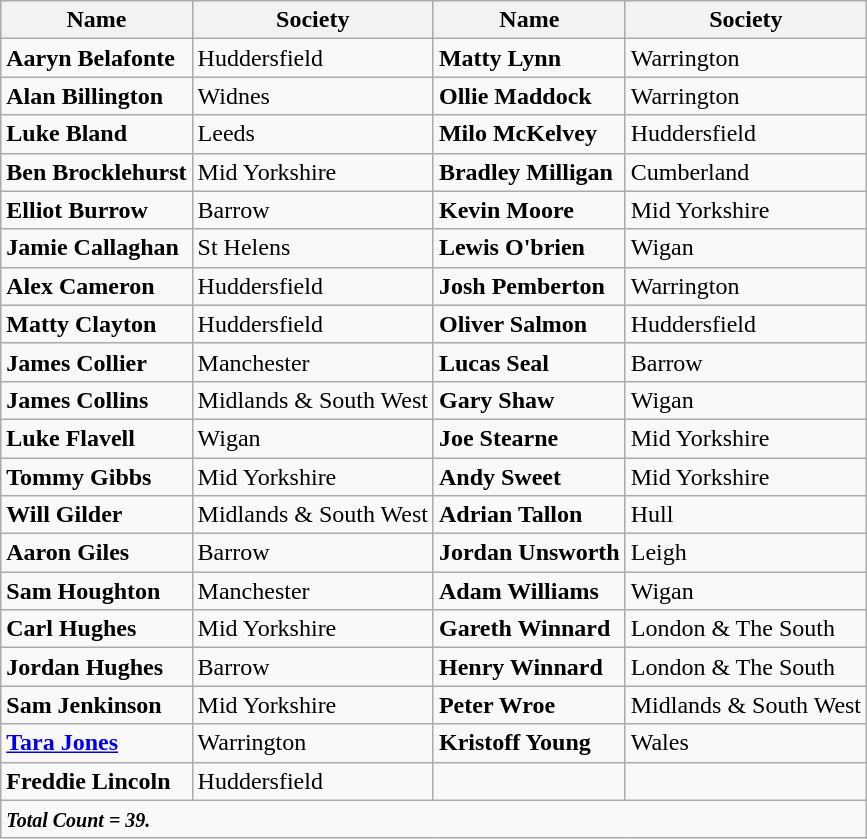<table class="wikitable">
<tr>
<th>Name</th>
<th>Society</th>
<th>Name</th>
<th>Society</th>
</tr>
<tr>
<td><strong>Aaryn Belafonte</strong></td>
<td>Huddersfield</td>
<td><strong>Matty Lynn</strong></td>
<td>Warrington</td>
</tr>
<tr>
<td><strong>Alan Billington</strong></td>
<td>Widnes</td>
<td><strong>Ollie Maddock</strong></td>
<td>Warrington</td>
</tr>
<tr>
<td><strong>Luke Bland</strong></td>
<td>Leeds</td>
<td><strong>Milo McKelvey</strong></td>
<td>Huddersfield</td>
</tr>
<tr>
<td><strong>Ben Brocklehurst</strong></td>
<td>Mid Yorkshire</td>
<td><strong>Bradley Milligan</strong></td>
<td>Cumberland</td>
</tr>
<tr>
<td><strong>Elliot Burrow</strong></td>
<td>Barrow</td>
<td><strong>Kevin Moore</strong></td>
<td>Mid Yorkshire</td>
</tr>
<tr>
<td><strong>Jamie Callaghan</strong></td>
<td>St Helens</td>
<td><strong>Lewis O'brien</strong></td>
<td>Wigan</td>
</tr>
<tr>
<td><strong>Alex Cameron</strong></td>
<td>Huddersfield</td>
<td><strong>Josh Pemberton</strong></td>
<td>Warrington</td>
</tr>
<tr>
<td><strong>Matty Clayton</strong></td>
<td>Huddersfield</td>
<td><strong>Oliver Salmon</strong></td>
<td>Huddersfield</td>
</tr>
<tr>
<td><strong>James Collier</strong></td>
<td>Manchester</td>
<td><strong>Lucas Seal</strong></td>
<td>Barrow</td>
</tr>
<tr>
<td><strong>James Collins</strong></td>
<td>Midlands & South West</td>
<td><strong>Gary Shaw</strong></td>
<td>Wigan</td>
</tr>
<tr>
<td><strong>Luke Flavell</strong></td>
<td>Wigan</td>
<td><strong>Joe Stearne</strong></td>
<td>Mid Yorkshire</td>
</tr>
<tr>
<td><strong>Tommy Gibbs</strong></td>
<td>Mid Yorkshire</td>
<td><strong>Andy Sweet</strong></td>
<td>Mid Yorkshire</td>
</tr>
<tr>
<td><strong>Will Gilder</strong></td>
<td>Midlands & South West</td>
<td><strong>Adrian Tallon</strong></td>
<td>Hull</td>
</tr>
<tr>
<td><strong>Aaron Giles</strong></td>
<td>Barrow</td>
<td><strong>Jordan Unsworth</strong></td>
<td>Leigh</td>
</tr>
<tr>
<td><strong>Sam Houghton</strong></td>
<td>Manchester</td>
<td><strong>Adam Williams</strong></td>
<td>Wigan</td>
</tr>
<tr>
<td><strong>Carl Hughes</strong></td>
<td>Mid Yorkshire</td>
<td><strong>Gareth Winnard</strong></td>
<td>London & The South</td>
</tr>
<tr>
<td><strong>Jordan Hughes</strong></td>
<td>Barrow</td>
<td><strong>Henry Winnard</strong></td>
<td>London & The South</td>
</tr>
<tr>
<td><strong>Sam Jenkinson</strong></td>
<td>Mid Yorkshire</td>
<td><strong>Peter Wroe</strong></td>
<td>Midlands & South West</td>
</tr>
<tr>
<td><strong><a href='#'>Tara Jones</a></strong></td>
<td>Warrington</td>
<td><strong>Kristoff Young</strong></td>
<td>Wales</td>
</tr>
<tr>
<td><strong>Freddie Lincoln</strong></td>
<td>Huddersfield</td>
<td></td>
<td></td>
</tr>
<tr>
<td colspan="4"><em><small><strong>Total Count = 39.</strong></small></em></td>
</tr>
</table>
